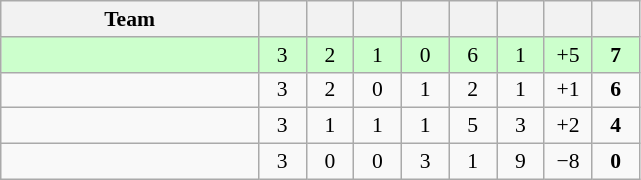<table class="wikitable" style="text-align: center; font-size: 90%;">
<tr>
<th width=165>Team</th>
<th width=25></th>
<th width=25></th>
<th width=25></th>
<th width=25></th>
<th width=25></th>
<th width=25></th>
<th width=25></th>
<th width=25></th>
</tr>
<tr bgcolor="ccffcc">
<td align="left"></td>
<td>3</td>
<td>2</td>
<td>1</td>
<td>0</td>
<td>6</td>
<td>1</td>
<td>+5</td>
<td><strong>7</strong></td>
</tr>
<tr>
<td align="left"></td>
<td>3</td>
<td>2</td>
<td>0</td>
<td>1</td>
<td>2</td>
<td>1</td>
<td>+1</td>
<td><strong>6</strong></td>
</tr>
<tr>
<td align="left"><em></em></td>
<td>3</td>
<td>1</td>
<td>1</td>
<td>1</td>
<td>5</td>
<td>3</td>
<td>+2</td>
<td><strong>4</strong></td>
</tr>
<tr>
<td align="left"></td>
<td>3</td>
<td>0</td>
<td>0</td>
<td>3</td>
<td>1</td>
<td>9</td>
<td>−8</td>
<td><strong>0</strong></td>
</tr>
</table>
